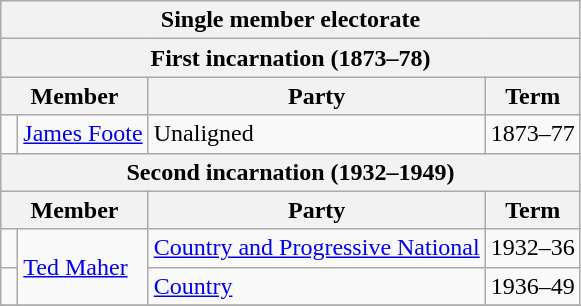<table class="wikitable">
<tr>
<th colspan="4">Single member electorate</th>
</tr>
<tr>
<th colspan="4">First incarnation (1873–78)</th>
</tr>
<tr>
<th colspan="2">Member</th>
<th>Party</th>
<th>Term</th>
</tr>
<tr>
<td> </td>
<td><a href='#'>James Foote</a></td>
<td>Unaligned</td>
<td>1873–77</td>
</tr>
<tr>
<th colspan="4">Second incarnation (1932–1949)</th>
</tr>
<tr>
<th colspan="2">Member</th>
<th>Party</th>
<th>Term</th>
</tr>
<tr>
<td> </td>
<td rowspan="2"><a href='#'>Ted Maher</a></td>
<td><a href='#'>Country and Progressive National</a></td>
<td>1932–36</td>
</tr>
<tr>
<td> </td>
<td><a href='#'>Country</a></td>
<td>1936–49</td>
</tr>
<tr>
</tr>
</table>
